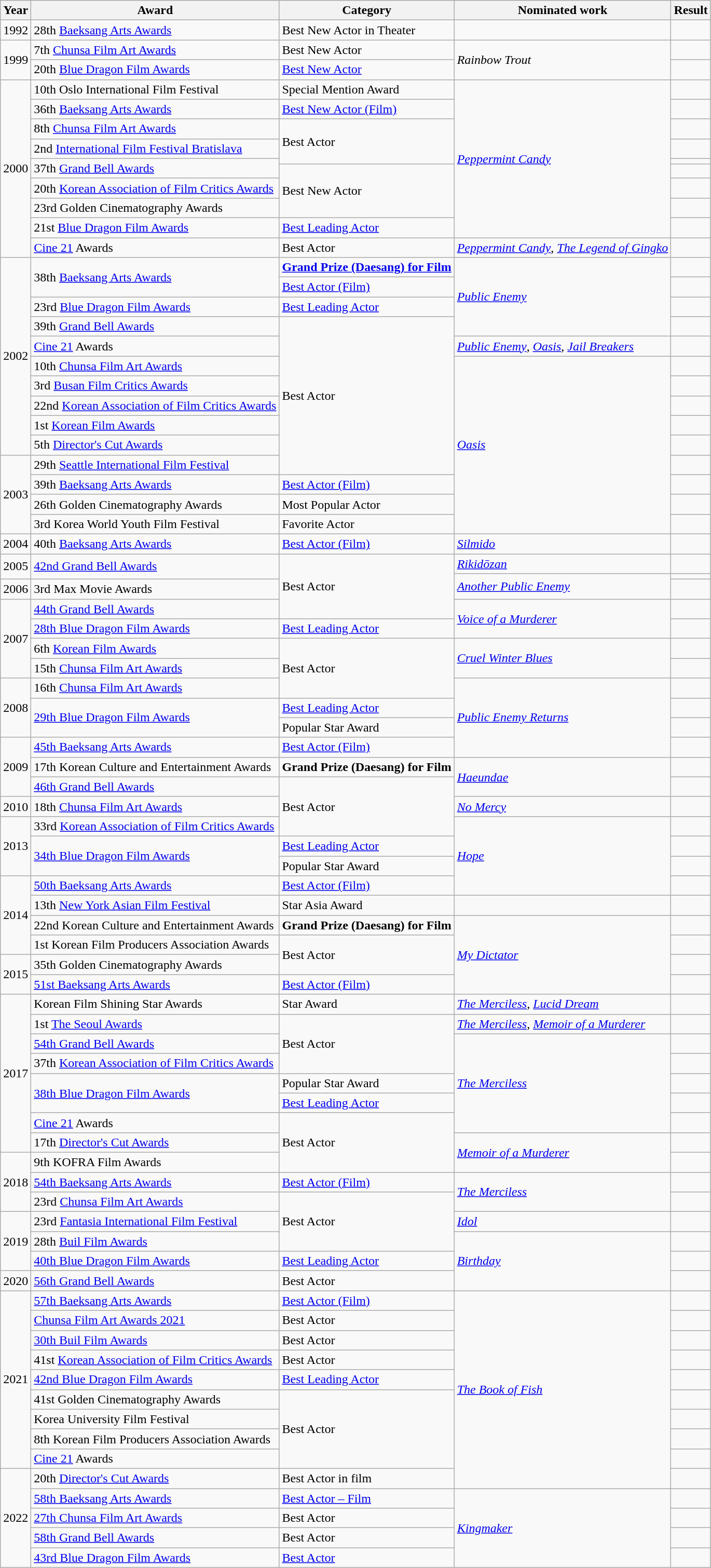<table class="wikitable sortable">
<tr>
<th>Year</th>
<th>Award</th>
<th>Category</th>
<th>Nominated work</th>
<th>Result</th>
</tr>
<tr>
<td>1992</td>
<td>28th <a href='#'>Baeksang Arts Awards</a></td>
<td>Best New Actor in Theater</td>
<td></td>
<td></td>
</tr>
<tr>
<td rowspan=2>1999</td>
<td>7th <a href='#'>Chunsa Film Art Awards</a></td>
<td>Best New Actor</td>
<td rowspan=2><em>Rainbow Trout</em></td>
<td></td>
</tr>
<tr>
<td>20th <a href='#'>Blue Dragon Film Awards</a></td>
<td><a href='#'>Best New Actor</a></td>
<td></td>
</tr>
<tr>
<td rowspan=10>2000</td>
<td>10th Oslo International Film Festival</td>
<td>Special Mention Award</td>
<td rowspan=9><em><a href='#'>Peppermint Candy</a></em></td>
<td></td>
</tr>
<tr>
<td>36th <a href='#'>Baeksang Arts Awards</a></td>
<td><a href='#'>Best New Actor (Film)</a></td>
<td></td>
</tr>
<tr>
<td>8th <a href='#'>Chunsa Film Art Awards</a></td>
<td rowspan="3">Best Actor</td>
<td></td>
</tr>
<tr>
<td>2nd <a href='#'>International Film Festival Bratislava</a></td>
<td></td>
</tr>
<tr>
<td rowspan="2">37th <a href='#'>Grand Bell Awards</a></td>
<td></td>
</tr>
<tr>
<td rowspan="3">Best New Actor</td>
<td></td>
</tr>
<tr>
<td>20th <a href='#'>Korean Association of Film Critics Awards</a></td>
<td></td>
</tr>
<tr>
<td>23rd Golden Cinematography Awards</td>
<td></td>
</tr>
<tr>
<td>21st <a href='#'>Blue Dragon Film Awards</a></td>
<td><a href='#'>Best Leading Actor</a></td>
<td></td>
</tr>
<tr>
<td><a href='#'>Cine 21</a> Awards</td>
<td>Best Actor</td>
<td><em><a href='#'>Peppermint Candy</a></em>, <em><a href='#'>The Legend of Gingko</a></em></td>
<td></td>
</tr>
<tr>
<td rowspan=10>2002</td>
<td rowspan=2>38th <a href='#'>Baeksang Arts Awards</a></td>
<td><a href='#'><strong>Grand Prize (Daesang) for Film</strong></a></td>
<td rowspan=4><em><a href='#'>Public Enemy</a></em></td>
<td></td>
</tr>
<tr>
<td><a href='#'>Best Actor (Film)</a></td>
<td></td>
</tr>
<tr>
<td>23rd <a href='#'>Blue Dragon Film Awards</a></td>
<td><a href='#'>Best Leading Actor</a></td>
<td></td>
</tr>
<tr>
<td>39th <a href='#'>Grand Bell Awards</a></td>
<td rowspan="8">Best Actor</td>
<td></td>
</tr>
<tr>
<td><a href='#'>Cine 21</a> Awards</td>
<td><em><a href='#'>Public Enemy</a></em>, <em><a href='#'>Oasis</a></em>, <em><a href='#'>Jail Breakers</a></em></td>
<td></td>
</tr>
<tr>
<td>10th <a href='#'>Chunsa Film Art Awards</a></td>
<td rowspan="9"><em><a href='#'>Oasis</a></em></td>
<td></td>
</tr>
<tr>
<td>3rd <a href='#'>Busan Film Critics Awards</a></td>
<td></td>
</tr>
<tr>
<td>22nd <a href='#'>Korean Association of Film Critics Awards</a></td>
<td></td>
</tr>
<tr>
<td>1st <a href='#'>Korean Film Awards</a></td>
<td></td>
</tr>
<tr>
<td>5th <a href='#'>Director's Cut Awards</a></td>
<td></td>
</tr>
<tr>
<td rowspan="4">2003</td>
<td>29th <a href='#'>Seattle International Film Festival</a></td>
<td></td>
</tr>
<tr>
<td>39th <a href='#'>Baeksang Arts Awards</a></td>
<td><a href='#'>Best Actor (Film)</a></td>
<td></td>
</tr>
<tr>
<td>26th Golden Cinematography Awards</td>
<td>Most Popular Actor</td>
<td></td>
</tr>
<tr>
<td>3rd Korea World Youth Film Festival</td>
<td>Favorite Actor</td>
<td></td>
</tr>
<tr>
<td>2004</td>
<td>40th <a href='#'>Baeksang Arts Awards</a></td>
<td><a href='#'>Best Actor (Film)</a></td>
<td><em><a href='#'>Silmido</a></em></td>
<td></td>
</tr>
<tr>
<td rowspan=2>2005</td>
<td rowspan=2><a href='#'>42nd Grand Bell Awards</a></td>
<td rowspan="4">Best Actor</td>
<td><em><a href='#'>Rikidōzan</a></em></td>
<td></td>
</tr>
<tr>
<td rowspan=2><em><a href='#'>Another Public Enemy</a></em></td>
<td></td>
</tr>
<tr>
<td>2006</td>
<td>3rd Max Movie Awards</td>
<td></td>
</tr>
<tr>
<td rowspan=4>2007</td>
<td><a href='#'>44th Grand Bell Awards</a></td>
<td rowspan=2><em><a href='#'>Voice of a Murderer</a></em></td>
<td></td>
</tr>
<tr>
<td><a href='#'>28th Blue Dragon Film Awards</a></td>
<td><a href='#'>Best Leading Actor</a></td>
<td></td>
</tr>
<tr>
<td>6th <a href='#'>Korean Film Awards</a></td>
<td rowspan="3">Best Actor</td>
<td rowspan=2><em><a href='#'>Cruel Winter Blues</a></em></td>
<td></td>
</tr>
<tr>
<td>15th <a href='#'>Chunsa Film Art Awards</a></td>
<td></td>
</tr>
<tr>
<td rowspan=3>2008</td>
<td>16th <a href='#'>Chunsa Film Art Awards</a></td>
<td rowspan=4><em><a href='#'>Public Enemy Returns</a></em></td>
<td></td>
</tr>
<tr>
<td rowspan=2><a href='#'>29th Blue Dragon Film Awards</a></td>
<td><a href='#'>Best Leading Actor</a></td>
<td></td>
</tr>
<tr>
<td>Popular Star Award</td>
<td></td>
</tr>
<tr>
<td rowspan=3>2009</td>
<td><a href='#'>45th Baeksang Arts Awards</a></td>
<td><a href='#'>Best Actor (Film)</a></td>
<td></td>
</tr>
<tr>
<td>17th Korean Culture and Entertainment Awards</td>
<td><strong>Grand Prize (Daesang) for Film</strong></td>
<td rowspan="2"><em><a href='#'>Haeundae</a></em></td>
<td></td>
</tr>
<tr>
<td><a href='#'>46th Grand Bell Awards</a></td>
<td rowspan="3">Best Actor</td>
<td></td>
</tr>
<tr>
<td>2010</td>
<td>18th <a href='#'>Chunsa Film Art Awards</a></td>
<td><em><a href='#'>No Mercy</a></em></td>
<td></td>
</tr>
<tr>
<td rowspan="3">2013</td>
<td>33rd <a href='#'>Korean Association of Film Critics Awards</a></td>
<td rowspan="4"><em><a href='#'>Hope</a></em></td>
<td></td>
</tr>
<tr>
<td rowspan="2"><a href='#'>34th Blue Dragon Film Awards</a></td>
<td><a href='#'>Best Leading Actor</a></td>
<td></td>
</tr>
<tr>
<td>Popular Star Award</td>
<td></td>
</tr>
<tr>
<td rowspan=4>2014</td>
<td><a href='#'>50th Baeksang Arts Awards</a></td>
<td><a href='#'>Best Actor (Film)</a></td>
<td></td>
</tr>
<tr>
<td>13th <a href='#'>New York Asian Film Festival</a></td>
<td>Star Asia Award</td>
<td></td>
<td></td>
</tr>
<tr>
<td>22nd Korean Culture and Entertainment Awards</td>
<td><strong>Grand Prize (Daesang) for Film</strong></td>
<td rowspan=4><em><a href='#'>My Dictator</a></em></td>
<td></td>
</tr>
<tr>
<td>1st Korean Film Producers Association Awards</td>
<td rowspan="2">Best Actor</td>
<td></td>
</tr>
<tr>
<td rowspan="2">2015</td>
<td>35th Golden Cinematography Awards</td>
<td></td>
</tr>
<tr>
<td><a href='#'>51st Baeksang Arts Awards</a></td>
<td><a href='#'>Best Actor (Film)</a></td>
<td></td>
</tr>
<tr>
<td rowspan=8>2017</td>
<td>Korean Film Shining Star Awards</td>
<td>Star Award</td>
<td><em><a href='#'>The Merciless</a></em>, <em><a href='#'>Lucid Dream</a></em></td>
<td></td>
</tr>
<tr>
<td>1st <a href='#'>The Seoul Awards</a></td>
<td rowspan="3">Best Actor</td>
<td><em><a href='#'>The Merciless</a></em>, <em><a href='#'>Memoir of a Murderer</a></em></td>
<td></td>
</tr>
<tr>
<td><a href='#'>54th Grand Bell Awards</a></td>
<td rowspan=5><em><a href='#'>The Merciless</a></em></td>
<td></td>
</tr>
<tr>
<td>37th <a href='#'>Korean Association of Film Critics Awards</a></td>
<td></td>
</tr>
<tr>
<td rowspan="2"><a href='#'>38th Blue Dragon Film Awards</a></td>
<td>Popular Star Award</td>
<td></td>
</tr>
<tr>
<td><a href='#'>Best Leading Actor</a></td>
<td></td>
</tr>
<tr>
<td><a href='#'>Cine 21</a> Awards</td>
<td rowspan="3">Best Actor</td>
<td></td>
</tr>
<tr>
<td>17th <a href='#'>Director's Cut Awards</a></td>
<td rowspan=2><em><a href='#'>Memoir of a Murderer</a></em></td>
<td></td>
</tr>
<tr>
<td rowspan="3">2018</td>
<td>9th KOFRA Film Awards</td>
<td></td>
</tr>
<tr>
<td><a href='#'>54th Baeksang Arts Awards</a></td>
<td><a href='#'>Best Actor (Film)</a></td>
<td rowspan="2"><em><a href='#'>The Merciless</a></em></td>
<td></td>
</tr>
<tr>
<td>23rd <a href='#'>Chunsa Film Art Awards</a></td>
<td rowspan="3">Best Actor</td>
<td></td>
</tr>
<tr>
<td rowspan=3>2019</td>
<td>23rd <a href='#'>Fantasia International Film Festival</a></td>
<td><em><a href='#'>Idol</a></em></td>
<td></td>
</tr>
<tr>
<td>28th <a href='#'>Buil Film Awards</a></td>
<td rowspan=3><em><a href='#'>Birthday</a></em></td>
<td></td>
</tr>
<tr>
<td><a href='#'>40th Blue Dragon Film Awards</a></td>
<td><a href='#'>Best Leading Actor</a></td>
<td></td>
</tr>
<tr>
<td>2020</td>
<td><a href='#'>56th Grand Bell Awards</a></td>
<td>Best Actor</td>
<td></td>
</tr>
<tr>
<td rowspan=9>2021</td>
<td><a href='#'>57th Baeksang Arts Awards</a></td>
<td><a href='#'>Best Actor (Film)</a></td>
<td rowspan=10><em><a href='#'>The Book of Fish</a></em></td>
<td></td>
</tr>
<tr>
<td><a href='#'>Chunsa Film Art Awards 2021</a></td>
<td>Best Actor</td>
<td></td>
</tr>
<tr>
<td><a href='#'>30th Buil Film Awards</a></td>
<td>Best Actor</td>
<td></td>
</tr>
<tr>
<td>41st <a href='#'>Korean Association of Film Critics Awards</a></td>
<td>Best Actor</td>
<td></td>
</tr>
<tr>
<td><a href='#'>42nd Blue Dragon Film Awards</a></td>
<td><a href='#'>Best Leading Actor</a></td>
<td></td>
</tr>
<tr>
<td>41st Golden Cinematography Awards</td>
<td rowspan=4>Best Actor</td>
<td></td>
</tr>
<tr>
<td>Korea University Film Festival</td>
<td></td>
</tr>
<tr>
<td>8th Korean Film Producers Association Awards</td>
<td></td>
</tr>
<tr>
<td><a href='#'>Cine 21</a> Awards</td>
<td></td>
</tr>
<tr>
<td rowspan=5>2022</td>
<td>20th <a href='#'>Director's Cut Awards</a></td>
<td>Best Actor in film</td>
<td></td>
</tr>
<tr>
<td><a href='#'>58th Baeksang Arts Awards</a></td>
<td><a href='#'>Best Actor – Film</a></td>
<td rowspan=4><em><a href='#'>Kingmaker</a></em></td>
<td></td>
</tr>
<tr>
<td><a href='#'>27th Chunsa Film Art Awards</a></td>
<td>Best Actor</td>
<td></td>
</tr>
<tr>
<td><a href='#'>58th Grand Bell Awards</a></td>
<td>Best Actor</td>
<td></td>
</tr>
<tr>
<td><a href='#'>43rd Blue Dragon Film Awards</a></td>
<td><a href='#'>Best Actor</a></td>
<td></td>
</tr>
</table>
